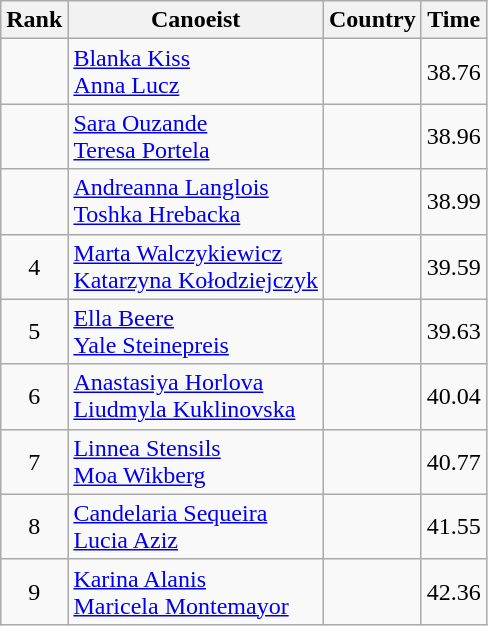<table class="wikitable" style="text-align:center">
<tr>
<th>Rank</th>
<th>Canoeist</th>
<th>Country</th>
<th>Time</th>
</tr>
<tr>
<td></td>
<td align="left"><a href='#'>Blanka Kiss</a><br><a href='#'>Anna Lucz</a></td>
<td align="left"></td>
<td>38.76</td>
</tr>
<tr>
<td></td>
<td align="left"><a href='#'>Sara Ouzande</a><br><a href='#'>Teresa Portela</a></td>
<td align="left"></td>
<td>38.96</td>
</tr>
<tr>
<td></td>
<td align="left"><a href='#'>Andreanna Langlois</a><br><a href='#'>Toshka Hrebacka</a></td>
<td align="left"></td>
<td>38.99</td>
</tr>
<tr>
<td>4</td>
<td align="left"><a href='#'>Marta Walczykiewicz</a><br><a href='#'>Katarzyna Kołodziejczyk</a></td>
<td align="left"></td>
<td>39.59</td>
</tr>
<tr>
<td>5</td>
<td align="left"><a href='#'>Ella Beere</a><br><a href='#'>Yale Steinepreis</a></td>
<td align="left"></td>
<td>39.63</td>
</tr>
<tr>
<td>6</td>
<td align="left"><a href='#'>Anastasiya Horlova</a><br><a href='#'>Liudmyla Kuklinovska</a></td>
<td align="left"></td>
<td>40.04</td>
</tr>
<tr>
<td>7</td>
<td align="left"><a href='#'>Linnea Stensils</a><br><a href='#'>Moa Wikberg</a></td>
<td align="left"></td>
<td>40.77</td>
</tr>
<tr>
<td>8</td>
<td align="left"><a href='#'>Candelaria Sequeira</a><br><a href='#'>Lucia Aziz</a></td>
<td align="left"></td>
<td>41.55</td>
</tr>
<tr>
<td>9</td>
<td align="left"><a href='#'>Karina Alanis</a><br><a href='#'>Maricela Montemayor</a></td>
<td align="left"></td>
<td>42.36</td>
</tr>
</table>
